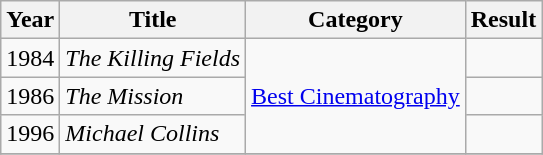<table class="wikitable">
<tr>
<th>Year</th>
<th>Title</th>
<th>Category</th>
<th>Result</th>
</tr>
<tr>
<td>1984</td>
<td><em>The Killing Fields</em></td>
<td rowspan=3><a href='#'>Best Cinematography</a></td>
<td></td>
</tr>
<tr>
<td>1986</td>
<td><em>The Mission</em></td>
<td></td>
</tr>
<tr>
<td>1996</td>
<td><em>Michael Collins</em></td>
<td></td>
</tr>
<tr>
</tr>
</table>
